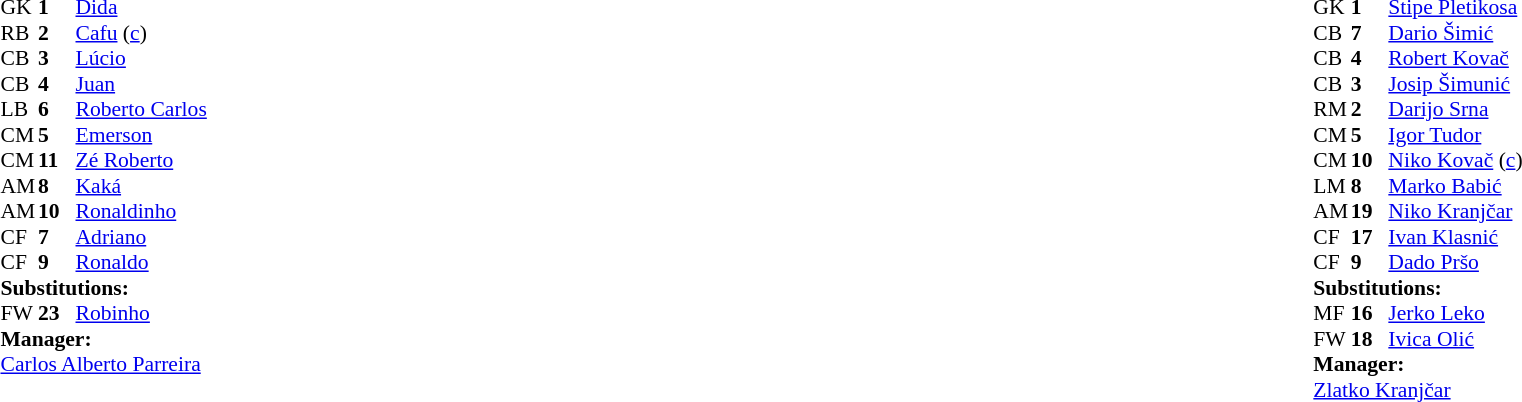<table width="100%">
<tr>
<td valign="top" width="40%"><br><table style="font-size: 90%" cellspacing="0" cellpadding="0">
<tr>
<th width="25"></th>
<th width="25"></th>
</tr>
<tr>
<td>GK</td>
<td><strong>1</strong></td>
<td><a href='#'>Dida</a></td>
</tr>
<tr>
<td>RB</td>
<td><strong>2</strong></td>
<td><a href='#'>Cafu</a> (<a href='#'>c</a>)</td>
</tr>
<tr>
<td>CB</td>
<td><strong>3</strong></td>
<td><a href='#'>Lúcio</a></td>
</tr>
<tr>
<td>CB</td>
<td><strong>4</strong></td>
<td><a href='#'>Juan</a></td>
</tr>
<tr>
<td>LB</td>
<td><strong>6</strong></td>
<td><a href='#'>Roberto Carlos</a></td>
</tr>
<tr>
<td>CM</td>
<td><strong>5</strong></td>
<td><a href='#'>Emerson</a></td>
<td></td>
</tr>
<tr>
<td>CM</td>
<td><strong>11</strong></td>
<td><a href='#'>Zé Roberto</a></td>
</tr>
<tr>
<td>AM</td>
<td><strong>8</strong></td>
<td><a href='#'>Kaká</a></td>
</tr>
<tr>
<td>AM</td>
<td><strong>10</strong></td>
<td><a href='#'>Ronaldinho</a></td>
</tr>
<tr>
<td>CF</td>
<td><strong>7</strong></td>
<td><a href='#'>Adriano</a></td>
</tr>
<tr>
<td>CF</td>
<td><strong>9</strong></td>
<td><a href='#'>Ronaldo</a></td>
<td></td>
<td></td>
</tr>
<tr>
<td colspan=3><strong>Substitutions:</strong></td>
</tr>
<tr>
<td>FW</td>
<td><strong>23</strong></td>
<td><a href='#'>Robinho</a></td>
<td></td>
<td></td>
</tr>
<tr>
<td colspan=3><strong>Manager:</strong></td>
</tr>
<tr>
<td colspan="4"><a href='#'>Carlos Alberto Parreira</a></td>
</tr>
</table>
</td>
<td valign="top"></td>
<td valign="top" width="50%"><br><table style="font-size: 90%" cellspacing="0" cellpadding="0" align=center>
<tr>
<th width="25"></th>
<th width="25"></th>
</tr>
<tr>
<td>GK</td>
<td><strong>1</strong></td>
<td><a href='#'>Stipe Pletikosa</a></td>
</tr>
<tr>
<td>CB</td>
<td><strong>7</strong></td>
<td><a href='#'>Dario Šimić</a></td>
</tr>
<tr>
<td>CB</td>
<td><strong>4</strong></td>
<td><a href='#'>Robert Kovač</a></td>
<td></td>
</tr>
<tr>
<td>CB</td>
<td><strong>3</strong></td>
<td><a href='#'>Josip Šimunić</a></td>
</tr>
<tr>
<td>RM</td>
<td><strong>2</strong></td>
<td><a href='#'>Darijo Srna</a></td>
</tr>
<tr>
<td>CM</td>
<td><strong>5</strong></td>
<td><a href='#'>Igor Tudor</a></td>
<td></td>
</tr>
<tr>
<td>CM</td>
<td><strong>10</strong></td>
<td><a href='#'>Niko Kovač</a> (<a href='#'>c</a>)</td>
<td></td>
<td></td>
</tr>
<tr>
<td>LM</td>
<td><strong>8</strong></td>
<td><a href='#'>Marko Babić</a></td>
</tr>
<tr>
<td>AM</td>
<td><strong>19</strong></td>
<td><a href='#'>Niko Kranjčar</a></td>
</tr>
<tr>
<td>CF</td>
<td><strong>17</strong></td>
<td><a href='#'>Ivan Klasnić</a></td>
<td></td>
<td></td>
</tr>
<tr>
<td>CF</td>
<td><strong>9</strong></td>
<td><a href='#'>Dado Pršo</a></td>
</tr>
<tr>
<td colspan=3><strong>Substitutions:</strong></td>
</tr>
<tr>
<td>MF</td>
<td><strong>16</strong></td>
<td><a href='#'>Jerko Leko</a></td>
<td></td>
<td></td>
</tr>
<tr>
<td>FW</td>
<td><strong>18</strong></td>
<td><a href='#'>Ivica Olić</a></td>
<td></td>
<td></td>
</tr>
<tr>
<td colspan=3><strong>Manager:</strong></td>
</tr>
<tr>
<td colspan="4"><a href='#'>Zlatko Kranjčar</a></td>
</tr>
</table>
</td>
</tr>
</table>
